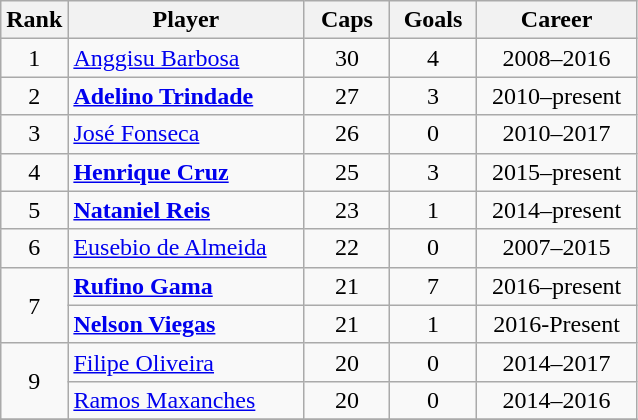<table class="wikitable sortable" style="text-align:center;">
<tr>
<th width="30">Rank</th>
<th style="width:150px;">Player</th>
<th width="50">Caps</th>
<th width="50">Goals</th>
<th style="width:100px;">Career</th>
</tr>
<tr>
<td>1</td>
<td style="text-align: left;"><a href='#'>Anggisu Barbosa</a></td>
<td>30</td>
<td>4</td>
<td>2008–2016</td>
</tr>
<tr>
<td>2</td>
<td style="text-align: left;"><strong><a href='#'>Adelino Trindade</a></strong></td>
<td>27</td>
<td>3</td>
<td>2010–present</td>
</tr>
<tr>
<td>3</td>
<td style="text-align: left;"><a href='#'>José Fonseca</a></td>
<td>26</td>
<td>0</td>
<td>2010–2017</td>
</tr>
<tr>
<td>4</td>
<td style="text-align: left;"><strong><a href='#'>Henrique Cruz</a></strong></td>
<td>25</td>
<td>3</td>
<td>2015–present</td>
</tr>
<tr>
<td>5</td>
<td style="text-align: left;"><strong><a href='#'>Nataniel Reis</a></strong></td>
<td>23</td>
<td>1</td>
<td>2014–present</td>
</tr>
<tr>
<td>6</td>
<td style="text-align: left;"><a href='#'>Eusebio de Almeida</a></td>
<td>22</td>
<td>0</td>
<td>2007–2015</td>
</tr>
<tr>
<td rowspan=2>7</td>
<td style="text-align: left;"><strong><a href='#'>Rufino Gama</a></strong></td>
<td>21</td>
<td>7</td>
<td>2016–present</td>
</tr>
<tr>
<td style="text-align: left;"><strong><a href='#'>Nelson Viegas</a></strong></td>
<td>21</td>
<td>1</td>
<td>2016-Present</td>
</tr>
<tr>
<td rowspan=2>9</td>
<td style="text-align: left;"><a href='#'>Filipe Oliveira</a></td>
<td>20</td>
<td>0</td>
<td>2014–2017</td>
</tr>
<tr>
<td style="text-align: left;"><a href='#'>Ramos Maxanches</a></td>
<td>20</td>
<td>0</td>
<td>2014–2016</td>
</tr>
<tr>
</tr>
</table>
